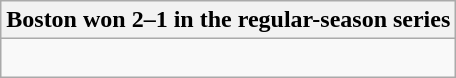<table class="wikitable collapsible collapsed">
<tr>
<th>Boston won 2–1 in the regular-season series</th>
</tr>
<tr>
<td><br>

</td>
</tr>
</table>
